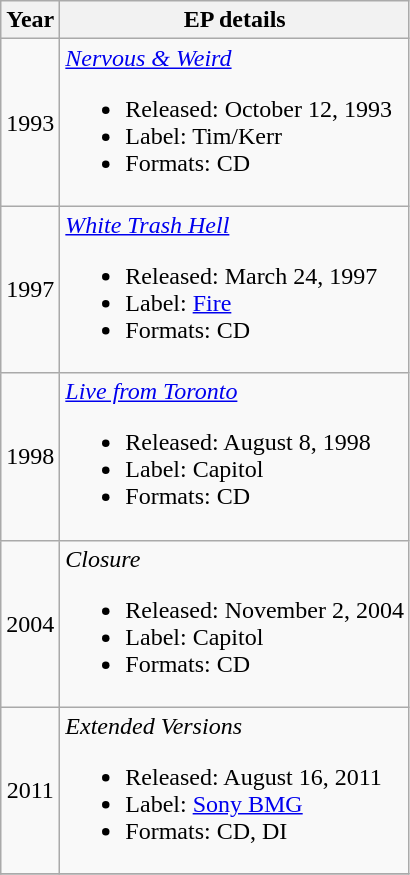<table class ="wikitable">
<tr>
<th>Year</th>
<th>EP details</th>
</tr>
<tr>
<td align="center">1993</td>
<td><em><a href='#'>Nervous & Weird</a></em><br><ul><li>Released: October 12, 1993</li><li>Label: Tim/Kerr</li><li>Formats: CD</li></ul></td>
</tr>
<tr>
<td align="center">1997</td>
<td><em><a href='#'>White Trash Hell</a></em><br><ul><li>Released: March 24, 1997</li><li>Label: <a href='#'>Fire</a></li><li>Formats: CD</li></ul></td>
</tr>
<tr>
<td align="center">1998</td>
<td><em><a href='#'>Live from Toronto</a></em><br><ul><li>Released: August 8, 1998</li><li>Label: Capitol</li><li>Formats: CD</li></ul></td>
</tr>
<tr>
<td align="center">2004</td>
<td><em>Closure</em><br><ul><li>Released: November 2, 2004</li><li>Label: Capitol</li><li>Formats: CD</li></ul></td>
</tr>
<tr>
<td align="center">2011</td>
<td><em>Extended Versions</em><br><ul><li>Released: August 16, 2011</li><li>Label: <a href='#'>Sony BMG</a></li><li>Formats: CD, DI</li></ul></td>
</tr>
<tr>
</tr>
</table>
